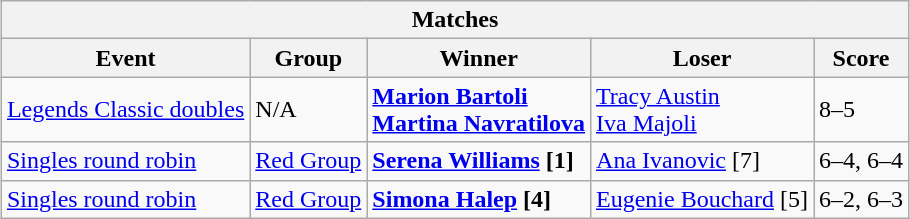<table class="wikitable collapsible uncollapsed" style="margin:1em auto;">
<tr>
<th colspan=6>Matches</th>
</tr>
<tr>
<th>Event</th>
<th>Group</th>
<th>Winner</th>
<th>Loser</th>
<th>Score</th>
</tr>
<tr align=left>
<td><a href='#'>Legends Classic doubles</a></td>
<td>N/A</td>
<td><strong> <a href='#'>Marion Bartoli</a> <br>  <a href='#'>Martina Navratilova</a></strong></td>
<td> <a href='#'>Tracy Austin</a> <br>  <a href='#'>Iva Majoli</a></td>
<td>8–5</td>
</tr>
<tr align=left>
<td><a href='#'>Singles round robin</a></td>
<td><a href='#'>Red Group</a></td>
<td><strong> <a href='#'>Serena Williams</a> [1]</strong></td>
<td> <a href='#'>Ana Ivanovic</a> [7]</td>
<td>6–4, 6–4</td>
</tr>
<tr align=left>
<td><a href='#'>Singles round robin</a></td>
<td><a href='#'>Red Group</a></td>
<td><strong> <a href='#'>Simona Halep</a> [4]</strong></td>
<td> <a href='#'>Eugenie Bouchard</a> [5]</td>
<td>6–2, 6–3</td>
</tr>
</table>
